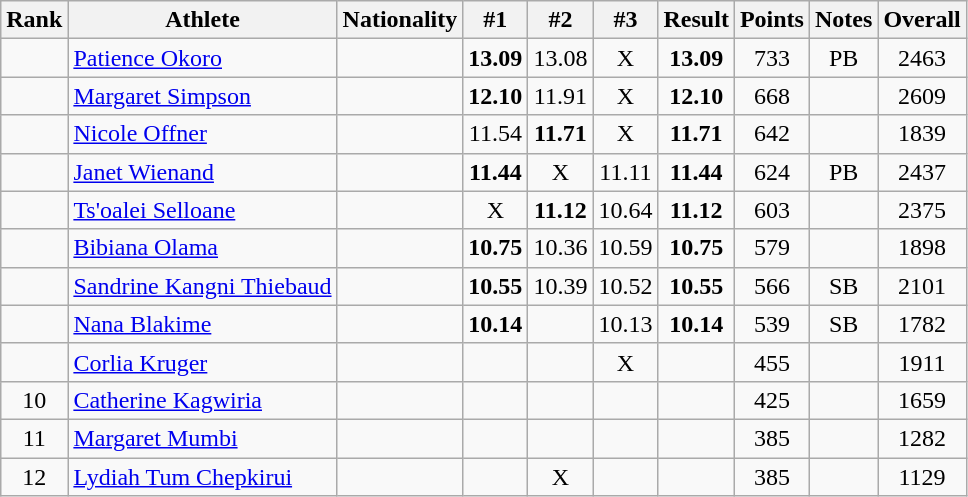<table class="wikitable sortable" style="text-align:center">
<tr>
<th>Rank</th>
<th>Athlete</th>
<th>Nationality</th>
<th>#1</th>
<th>#2</th>
<th>#3</th>
<th>Result</th>
<th>Points</th>
<th>Notes</th>
<th>Overall</th>
</tr>
<tr>
<td></td>
<td align=left><a href='#'>Patience Okoro</a></td>
<td align=left></td>
<td><strong>13.09</strong></td>
<td>13.08</td>
<td>X</td>
<td><strong>13.09</strong></td>
<td>733</td>
<td>PB</td>
<td>2463</td>
</tr>
<tr>
<td></td>
<td align=left><a href='#'>Margaret Simpson</a></td>
<td align=left></td>
<td><strong>12.10</strong></td>
<td>11.91</td>
<td>X</td>
<td><strong>12.10</strong></td>
<td>668</td>
<td></td>
<td>2609</td>
</tr>
<tr>
<td></td>
<td align=left><a href='#'>Nicole Offner</a></td>
<td align=left></td>
<td>11.54</td>
<td><strong>11.71</strong></td>
<td>X</td>
<td><strong>11.71</strong></td>
<td>642</td>
<td></td>
<td>1839</td>
</tr>
<tr>
<td></td>
<td align=left><a href='#'>Janet Wienand</a></td>
<td align=left></td>
<td><strong>11.44</strong></td>
<td>X</td>
<td>11.11</td>
<td><strong>11.44</strong></td>
<td>624</td>
<td>PB</td>
<td>2437</td>
</tr>
<tr>
<td></td>
<td align=left><a href='#'>Ts'oalei Selloane</a></td>
<td align=left></td>
<td>X</td>
<td><strong>11.12</strong></td>
<td>10.64</td>
<td><strong>11.12</strong></td>
<td>603</td>
<td></td>
<td>2375</td>
</tr>
<tr>
<td></td>
<td align=left><a href='#'>Bibiana Olama</a></td>
<td align=left></td>
<td><strong>10.75</strong></td>
<td>10.36</td>
<td>10.59</td>
<td><strong>10.75</strong></td>
<td>579</td>
<td></td>
<td>1898</td>
</tr>
<tr>
<td></td>
<td align=left><a href='#'>Sandrine Kangni Thiebaud</a></td>
<td align=left></td>
<td><strong>10.55</strong></td>
<td>10.39</td>
<td>10.52</td>
<td><strong>10.55</strong></td>
<td>566</td>
<td>SB</td>
<td>2101</td>
</tr>
<tr>
<td></td>
<td align=left><a href='#'>Nana Blakime</a></td>
<td align=left></td>
<td><strong>10.14</strong></td>
<td></td>
<td>10.13</td>
<td><strong>10.14</strong></td>
<td>539</td>
<td>SB</td>
<td>1782</td>
</tr>
<tr>
<td></td>
<td align=left><a href='#'>Corlia Kruger</a></td>
<td align=left></td>
<td><strong></strong></td>
<td></td>
<td>X</td>
<td><strong></strong></td>
<td>455</td>
<td></td>
<td>1911</td>
</tr>
<tr>
<td>10</td>
<td align=left><a href='#'>Catherine Kagwiria</a></td>
<td align=left></td>
<td></td>
<td><strong></strong></td>
<td></td>
<td><strong></strong></td>
<td>425</td>
<td></td>
<td>1659</td>
</tr>
<tr>
<td>11</td>
<td align=left><a href='#'>Margaret Mumbi</a></td>
<td align=left></td>
<td></td>
<td></td>
<td><strong></strong></td>
<td><strong></strong></td>
<td>385</td>
<td></td>
<td>1282</td>
</tr>
<tr>
<td>12</td>
<td align=left><a href='#'>Lydiah Tum Chepkirui</a></td>
<td align=left></td>
<td></td>
<td>X</td>
<td><strong></strong></td>
<td><strong></strong></td>
<td>385</td>
<td></td>
<td>1129</td>
</tr>
</table>
